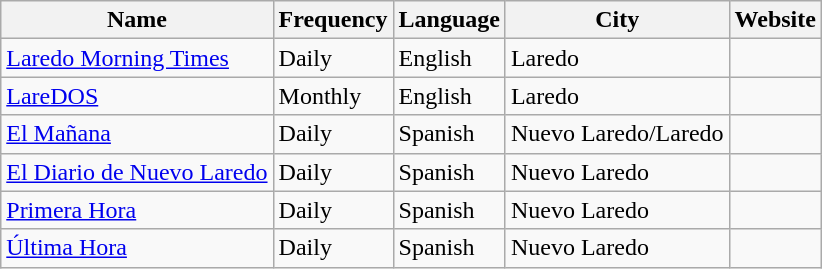<table class="sortable wikitable">
<tr>
<th>Name</th>
<th>Frequency</th>
<th>Language</th>
<th>City</th>
<th>Website</th>
</tr>
<tr style="vertical-align: top; text-align: left;">
<td><a href='#'>Laredo Morning Times</a></td>
<td>Daily</td>
<td>English</td>
<td>Laredo</td>
<td></td>
</tr>
<tr style="vertical-align: top; text-align: left;">
<td><a href='#'>LareDOS</a></td>
<td>Monthly</td>
<td>English</td>
<td>Laredo</td>
<td></td>
</tr>
<tr style="vertical-align: top; text-align: left;">
<td><a href='#'>El Mañana</a></td>
<td>Daily</td>
<td>Spanish</td>
<td>Nuevo Laredo/Laredo</td>
<td></td>
</tr>
<tr style="vertical-align: top; text-align: left;">
<td><a href='#'>El Diario de Nuevo Laredo</a></td>
<td>Daily</td>
<td>Spanish</td>
<td>Nuevo Laredo</td>
<td></td>
</tr>
<tr style="vertical-align: top; text-align: left;">
<td><a href='#'>Primera Hora</a></td>
<td>Daily</td>
<td>Spanish</td>
<td>Nuevo Laredo</td>
<td></td>
</tr>
<tr style="vertical-align: top; text-align: left;"|>
<td><a href='#'>Última Hora</a></td>
<td>Daily</td>
<td>Spanish</td>
<td>Nuevo Laredo</td>
<td></td>
</tr>
</table>
